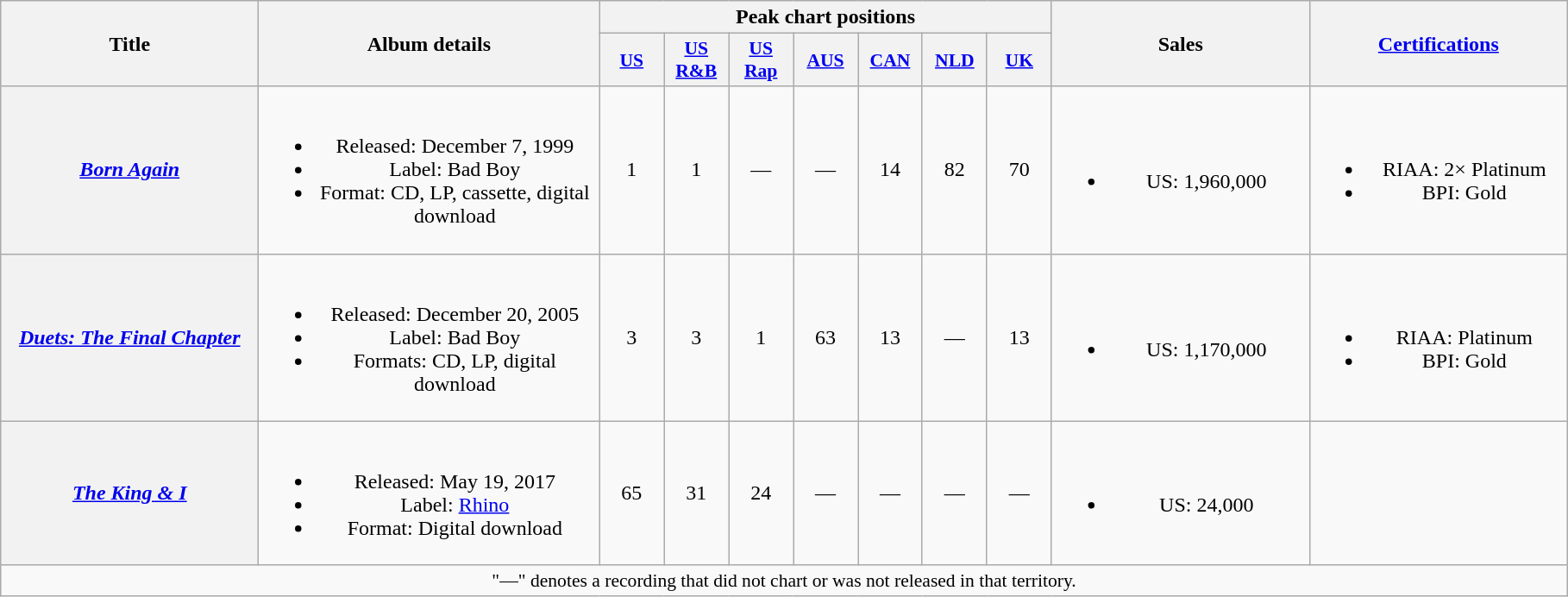<table class="wikitable plainrowheaders" style="text-align:center;" border="2">
<tr>
<th scope="col" rowspan="2" style="width:12em;">Title</th>
<th scope="col" rowspan="2" style="width:16em;">Album details</th>
<th scope="col" colspan="7">Peak chart positions</th>
<th scope="col" rowspan="2" style="width:12em;">Sales</th>
<th scope="col" rowspan="2" style="width:12em;"><a href='#'>Certifications</a></th>
</tr>
<tr>
<th scope="col" style="width:3em;font-size:90%;"><a href='#'>US</a><br></th>
<th scope="col" style="width:3em;font-size:90%;"><a href='#'>US R&B</a><br></th>
<th scope="col" style="width:3em;font-size:90%;"><a href='#'>US Rap</a><br></th>
<th scope="col" style="width:3em;font-size:90%;"><a href='#'>AUS</a><br></th>
<th scope="col" style="width:3em;font-size:90%;"><a href='#'>CAN</a><br></th>
<th scope="col" style="width:3em;font-size:90%;"><a href='#'>NLD</a><br></th>
<th scope="col" style="width:3em;font-size:90%;"><a href='#'>UK</a><br></th>
</tr>
<tr>
<th scope="row"><em><a href='#'>Born Again</a></em></th>
<td><br><ul><li>Released: December 7, 1999</li><li>Label: Bad Boy</li><li>Format: CD, LP, cassette, digital download</li></ul></td>
<td>1</td>
<td>1</td>
<td>—</td>
<td>—</td>
<td>14</td>
<td>82</td>
<td>70</td>
<td><br><ul><li>US: 1,960,000</li></ul></td>
<td><br><ul><li>RIAA: 2× Platinum</li><li>BPI: Gold</li></ul></td>
</tr>
<tr>
<th scope="row"><em><a href='#'>Duets: The Final Chapter</a></em></th>
<td><br><ul><li>Released: December 20, 2005</li><li>Label: Bad Boy</li><li>Formats: CD, LP, digital download</li></ul></td>
<td>3</td>
<td>3</td>
<td>1</td>
<td>63</td>
<td>13</td>
<td>—</td>
<td>13</td>
<td><br><ul><li>US: 1,170,000</li></ul></td>
<td><br><ul><li>RIAA: Platinum</li><li>BPI: Gold</li></ul></td>
</tr>
<tr>
<th scope="row"><em><a href='#'>The King & I</a></em><br></th>
<td><br><ul><li>Released: May 19, 2017</li><li>Label: <a href='#'>Rhino</a></li><li>Format: Digital download</li></ul></td>
<td>65</td>
<td>31</td>
<td>24</td>
<td>—</td>
<td>—</td>
<td>—</td>
<td>—</td>
<td><br><ul><li>US: 24,000</li></ul></td>
<td></td>
</tr>
<tr>
<td colspan="15" style="font-size:90%">"—" denotes a recording that did not chart or was not released in that territory.</td>
</tr>
</table>
